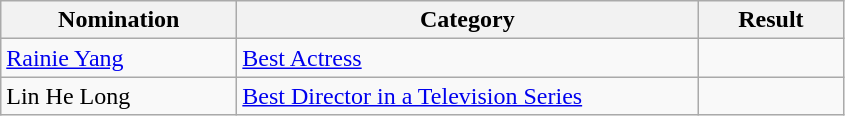<table class="wikitable">
<tr>
<th width="150">Nomination</th>
<th width="300">Category</th>
<th width=90>Result</th>
</tr>
<tr>
<td><a href='#'>Rainie Yang</a></td>
<td><a href='#'>Best Actress</a></td>
<td></td>
</tr>
<tr>
<td>Lin He Long</td>
<td><a href='#'>Best Director in a Television Series</a></td>
<td></td>
</tr>
</table>
